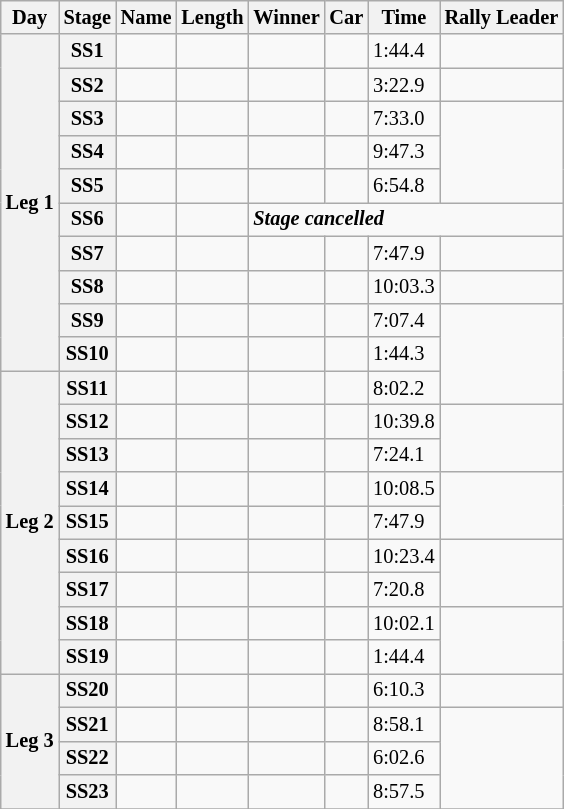<table class="wikitable plainrowheaders sortable" style="font-size: 85%">
<tr>
<th>Day</th>
<th>Stage</th>
<th>Name</th>
<th>Length</th>
<th>Winner</th>
<th>Car</th>
<th>Time</th>
<th>Rally Leader</th>
</tr>
<tr>
<th rowspan="10">Leg 1</th>
<th>SS1</th>
<td></td>
<td></td>
<td></td>
<td></td>
<td>1:44.4</td>
<td rowspan="1"></td>
</tr>
<tr>
<th>SS2</th>
<td></td>
<td></td>
<td></td>
<td></td>
<td>3:22.9</td>
<td></td>
</tr>
<tr>
<th>SS3</th>
<td></td>
<td></td>
<td></td>
<td></td>
<td>7:33.0</td>
<td rowspan="3"></td>
</tr>
<tr>
<th>SS4</th>
<td></td>
<td></td>
<td></td>
<td></td>
<td>9:47.3</td>
</tr>
<tr>
<th>SS5</th>
<td></td>
<td></td>
<td></td>
<td></td>
<td>6:54.8</td>
</tr>
<tr>
<th>SS6</th>
<td></td>
<td></td>
<td colspan="4"><div><strong><em>Stage cancelled</em></strong></div></td>
</tr>
<tr>
<th>SS7</th>
<td></td>
<td></td>
<td></td>
<td></td>
<td>7:47.9</td>
<td></td>
</tr>
<tr>
<th>SS8</th>
<td></td>
<td></td>
<td></td>
<td></td>
<td>10:03.3</td>
<td></td>
</tr>
<tr>
<th>SS9</th>
<td></td>
<td></td>
<td></td>
<td></td>
<td>7:07.4</td>
<td rowspan="3"></td>
</tr>
<tr>
<th>SS10</th>
<td></td>
<td></td>
<td></td>
<td></td>
<td>1:44.3</td>
</tr>
<tr>
<th rowspan="9">Leg 2</th>
<th>SS11</th>
<td></td>
<td></td>
<td></td>
<td></td>
<td>8:02.2</td>
</tr>
<tr>
<th>SS12</th>
<td></td>
<td></td>
<td></td>
<td></td>
<td>10:39.8</td>
<td rowspan="2"></td>
</tr>
<tr>
<th>SS13</th>
<td></td>
<td></td>
<td></td>
<td></td>
<td>7:24.1</td>
</tr>
<tr>
<th>SS14</th>
<td></td>
<td></td>
<td></td>
<td></td>
<td>10:08.5</td>
<td rowspan="2"></td>
</tr>
<tr>
<th>SS15</th>
<td></td>
<td></td>
<td></td>
<td></td>
<td>7:47.9</td>
</tr>
<tr>
<th>SS16</th>
<td></td>
<td></td>
<td></td>
<td></td>
<td>10:23.4</td>
<td rowspan="2"></td>
</tr>
<tr>
<th>SS17</th>
<td></td>
<td></td>
<td></td>
<td></td>
<td>7:20.8</td>
</tr>
<tr>
<th>SS18</th>
<td></td>
<td></td>
<td></td>
<td></td>
<td>10:02.1</td>
<td rowspan="2"></td>
</tr>
<tr>
<th>SS19</th>
<td></td>
<td></td>
<td></td>
<td></td>
<td>1:44.4</td>
</tr>
<tr>
<th rowspan="4">Leg 3</th>
<th>SS20</th>
<td></td>
<td></td>
<td></td>
<td></td>
<td>6:10.3</td>
<td></td>
</tr>
<tr>
<th>SS21</th>
<td></td>
<td></td>
<td></td>
<td></td>
<td>8:58.1</td>
<td rowspan="3"></td>
</tr>
<tr>
<th>SS22</th>
<td></td>
<td></td>
<td></td>
<td></td>
<td>6:02.6</td>
</tr>
<tr>
<th>SS23</th>
<td></td>
<td></td>
<td></td>
<td></td>
<td>8:57.5</td>
</tr>
<tr>
</tr>
</table>
